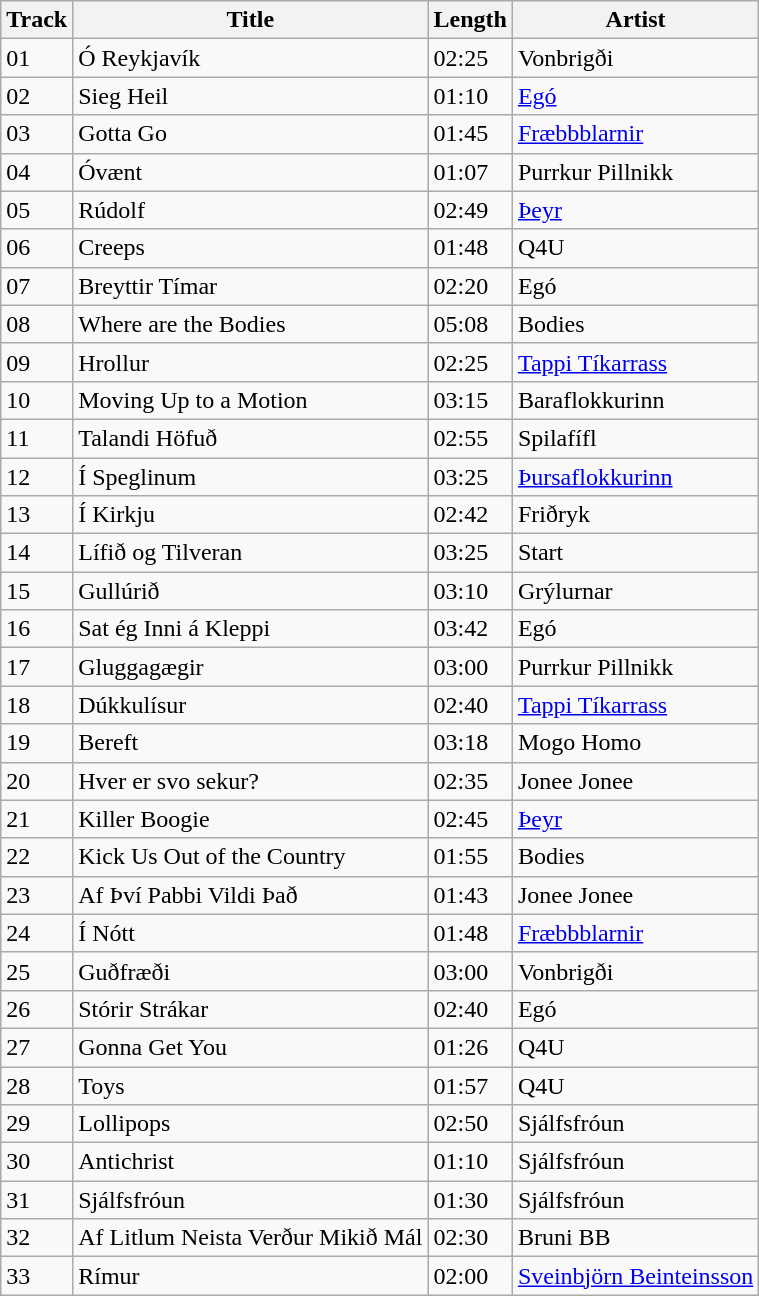<table class="wikitable">
<tr>
<th>Track</th>
<th>Title</th>
<th>Length</th>
<th>Artist</th>
</tr>
<tr>
<td>01</td>
<td>Ó Reykjavík</td>
<td>02:25</td>
<td>Vonbrigði</td>
</tr>
<tr>
<td>02</td>
<td>Sieg Heil</td>
<td>01:10</td>
<td><a href='#'>Egó</a></td>
</tr>
<tr>
<td>03</td>
<td>Gotta Go</td>
<td>01:45</td>
<td><a href='#'>Fræbbblarnir</a></td>
</tr>
<tr>
<td>04</td>
<td>Óvænt</td>
<td>01:07</td>
<td>Purrkur Pillnikk</td>
</tr>
<tr>
<td>05</td>
<td>Rúdolf</td>
<td>02:49</td>
<td><a href='#'>Þeyr</a></td>
</tr>
<tr>
<td>06</td>
<td>Creeps</td>
<td>01:48</td>
<td>Q4U</td>
</tr>
<tr>
<td>07</td>
<td>Breyttir Tímar</td>
<td>02:20</td>
<td>Egó</td>
</tr>
<tr>
<td>08</td>
<td>Where are the Bodies</td>
<td>05:08</td>
<td>Bodies</td>
</tr>
<tr>
<td>09</td>
<td>Hrollur</td>
<td>02:25</td>
<td><a href='#'>Tappi Tíkarrass</a></td>
</tr>
<tr>
<td>10</td>
<td>Moving Up to a Motion</td>
<td>03:15</td>
<td>Baraflokkurinn</td>
</tr>
<tr>
<td>11</td>
<td>Talandi Höfuð</td>
<td>02:55</td>
<td>Spilafífl</td>
</tr>
<tr>
<td>12</td>
<td>Í Speglinum</td>
<td>03:25</td>
<td><a href='#'>Þursaflokkurinn</a></td>
</tr>
<tr>
<td>13</td>
<td>Í Kirkju</td>
<td>02:42</td>
<td>Friðryk</td>
</tr>
<tr>
<td>14</td>
<td>Lífið og Tilveran</td>
<td>03:25</td>
<td>Start</td>
</tr>
<tr>
<td>15</td>
<td>Gullúrið</td>
<td>03:10</td>
<td>Grýlurnar</td>
</tr>
<tr>
<td>16</td>
<td>Sat ég Inni á Kleppi</td>
<td>03:42</td>
<td>Egó</td>
</tr>
<tr>
<td>17</td>
<td>Gluggagægir</td>
<td>03:00</td>
<td>Purrkur Pillnikk</td>
</tr>
<tr>
<td>18</td>
<td>Dúkkulísur</td>
<td>02:40</td>
<td><a href='#'>Tappi Tíkarrass</a></td>
</tr>
<tr>
<td>19</td>
<td>Bereft</td>
<td>03:18</td>
<td>Mogo Homo</td>
</tr>
<tr>
<td>20</td>
<td>Hver er svo sekur?</td>
<td>02:35</td>
<td>Jonee Jonee</td>
</tr>
<tr>
<td>21</td>
<td>Killer Boogie</td>
<td>02:45</td>
<td><a href='#'>Þeyr</a></td>
</tr>
<tr>
<td>22</td>
<td>Kick Us Out of the Country</td>
<td>01:55</td>
<td>Bodies</td>
</tr>
<tr>
<td>23</td>
<td>Af Því Pabbi Vildi Það</td>
<td>01:43</td>
<td>Jonee Jonee</td>
</tr>
<tr>
<td>24</td>
<td>Í Nótt</td>
<td>01:48</td>
<td><a href='#'>Fræbbblarnir</a></td>
</tr>
<tr>
<td>25</td>
<td>Guðfræði</td>
<td>03:00</td>
<td>Vonbrigði</td>
</tr>
<tr>
<td>26</td>
<td>Stórir Strákar</td>
<td>02:40</td>
<td>Egó</td>
</tr>
<tr>
<td>27</td>
<td>Gonna Get You</td>
<td>01:26</td>
<td>Q4U</td>
</tr>
<tr>
<td>28</td>
<td>Toys</td>
<td>01:57</td>
<td>Q4U</td>
</tr>
<tr>
<td>29</td>
<td>Lollipops</td>
<td>02:50</td>
<td>Sjálfsfróun</td>
</tr>
<tr>
<td>30</td>
<td>Antichrist</td>
<td>01:10</td>
<td>Sjálfsfróun</td>
</tr>
<tr>
<td>31</td>
<td>Sjálfsfróun</td>
<td>01:30</td>
<td>Sjálfsfróun</td>
</tr>
<tr>
<td>32</td>
<td>Af Litlum Neista Verður Mikið Mál</td>
<td>02:30</td>
<td>Bruni BB</td>
</tr>
<tr>
<td>33</td>
<td>Rímur</td>
<td>02:00</td>
<td><a href='#'>Sveinbjörn Beinteinsson</a></td>
</tr>
</table>
